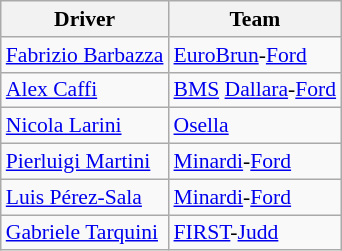<table class="wikitable" style="font-size:90%">
<tr>
<th>Driver</th>
<th>Team</th>
</tr>
<tr>
<td> <a href='#'>Fabrizio Barbazza</a></td>
<td><a href='#'>EuroBrun</a>-<a href='#'>Ford</a></td>
</tr>
<tr>
<td> <a href='#'>Alex Caffi</a></td>
<td><a href='#'>BMS</a> <a href='#'>Dallara</a>-<a href='#'>Ford</a></td>
</tr>
<tr>
<td> <a href='#'>Nicola Larini</a></td>
<td><a href='#'>Osella</a></td>
</tr>
<tr>
<td> <a href='#'>Pierluigi Martini</a></td>
<td><a href='#'>Minardi</a>-<a href='#'>Ford</a></td>
</tr>
<tr>
<td> <a href='#'>Luis Pérez-Sala</a></td>
<td><a href='#'>Minardi</a>-<a href='#'>Ford</a></td>
</tr>
<tr>
<td> <a href='#'>Gabriele Tarquini</a></td>
<td><a href='#'>FIRST</a>-<a href='#'>Judd</a></td>
</tr>
</table>
